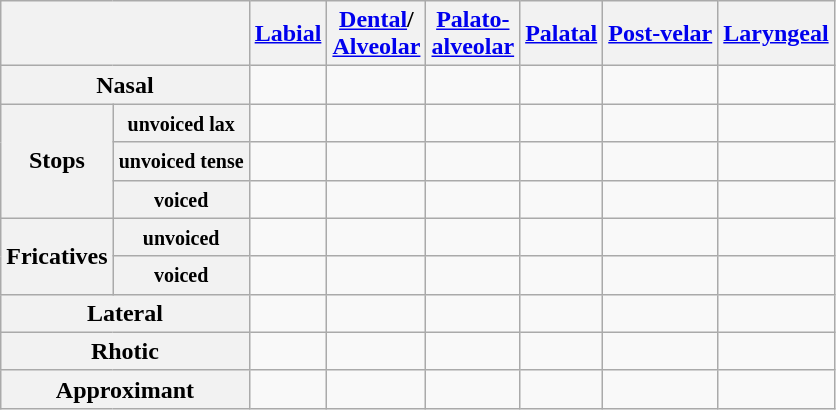<table class="wikitable" style="text-align:center;">
<tr>
<th colspan="2"></th>
<th><a href='#'>Labial</a></th>
<th><a href='#'>Dental</a>/<br><a href='#'>Alveolar</a></th>
<th><a href='#'>Palato-<br>alveolar</a></th>
<th><a href='#'>Palatal</a></th>
<th><a href='#'>Post-velar</a></th>
<th><a href='#'>Laryngeal</a></th>
</tr>
<tr>
<th colspan="2">Nasal</th>
<td></td>
<td></td>
<td></td>
<td></td>
<td></td>
<td></td>
</tr>
<tr>
<th rowspan="3">Stops</th>
<th><small>unvoiced lax</small></th>
<td></td>
<td></td>
<td></td>
<td></td>
<td></td>
<td></td>
</tr>
<tr>
<th><small>unvoiced tense</small></th>
<td></td>
<td></td>
<td></td>
<td></td>
<td></td>
<td></td>
</tr>
<tr>
<th><small>voiced</small></th>
<td></td>
<td></td>
<td></td>
<td></td>
<td></td>
<td></td>
</tr>
<tr>
<th rowspan="2">Fricatives</th>
<th><small>unvoiced</small></th>
<td></td>
<td></td>
<td></td>
<td></td>
<td></td>
<td></td>
</tr>
<tr>
<th><small>voiced</small></th>
<td></td>
<td></td>
<td></td>
<td></td>
<td></td>
<td></td>
</tr>
<tr>
<th colspan="2">Lateral</th>
<td></td>
<td></td>
<td></td>
<td></td>
<td></td>
<td></td>
</tr>
<tr>
<th colspan="2">Rhotic</th>
<td></td>
<td></td>
<td></td>
<td></td>
<td></td>
<td></td>
</tr>
<tr>
<th colspan="2">Approximant</th>
<td></td>
<td></td>
<td></td>
<td></td>
<td></td>
<td></td>
</tr>
</table>
